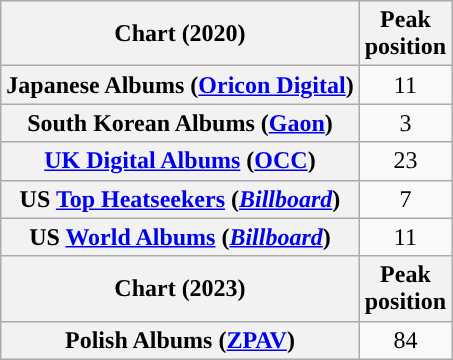<table class="wikitable sortable plainrowheaders" style="text-align:center;">
<tr>
<th scope="col">Chart (2020)</th>
<th scope="col">Peak<br>position</th>
</tr>
<tr>
<th scope="row">Japanese Albums (<a href='#'>Oricon Digital</a>)</th>
<td>11</td>
</tr>
<tr>
<th scope="row">South Korean Albums (<a href='#'>Gaon</a>)</th>
<td>3</td>
</tr>
<tr>
<th scope="row"><a href='#'>UK Digital Albums</a> (<a href='#'>OCC</a>)</th>
<td>23</td>
</tr>
<tr>
<th scope="row">US <a href='#'>Top Heatseekers</a> (<em><a href='#'>Billboard</a></em>)</th>
<td>7</td>
</tr>
<tr>
<th scope="row">US <a href='#'>World Albums</a> (<em><a href='#'>Billboard</a></em>)</th>
<td>11</td>
</tr>
<tr>
<th scope="col">Chart (2023)</th>
<th scope="col">Peak<br>position</th>
</tr>
<tr>
<th scope="row">Polish Albums (<a href='#'>ZPAV</a>)</th>
<td>84</td>
</tr>
</table>
